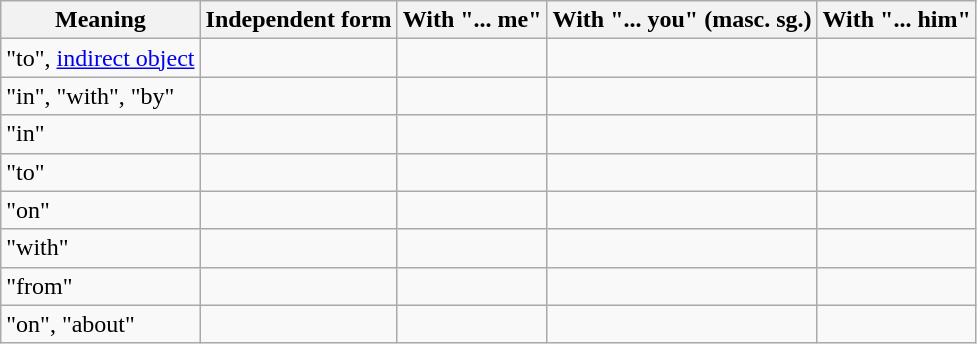<table class="wikitable">
<tr>
<th>Meaning</th>
<th>Independent form</th>
<th>With "... me"</th>
<th>With "... you" (masc. sg.)</th>
<th>With "... him"</th>
</tr>
<tr>
<td>"to", <a href='#'>indirect object</a></td>
<td><br><em></em></td>
<td><br><em></em></td>
<td><br><em></em></td>
<td><br><em></em></td>
</tr>
<tr>
<td>"in", "with", "by"</td>
<td><br><em></em></td>
<td><br><em></em></td>
<td><br><em></em></td>
<td><br><em></em></td>
</tr>
<tr>
<td>"in"</td>
<td><br><em></em></td>
<td><br><em></em></td>
<td><br><em></em></td>
<td><br><em></em></td>
</tr>
<tr>
<td>"to"</td>
<td><br><em></em></td>
<td><br><em></em></td>
<td><br><em></em></td>
<td><br><em></em></td>
</tr>
<tr>
<td>"on"</td>
<td><br><em></em></td>
<td><br><em></em></td>
<td><br><em></em></td>
<td><br><em></em></td>
</tr>
<tr>
<td>"with"</td>
<td><br><em></em></td>
<td><br><em></em></td>
<td><br><em></em></td>
<td><br><em></em></td>
</tr>
<tr>
<td>"from"</td>
<td><br><em></em></td>
<td><br><em></em></td>
<td><br><em></em></td>
<td><br><em></em></td>
</tr>
<tr>
<td>"on", "about"</td>
<td><br><em></em></td>
<td><br><em></em></td>
<td><br><em></em></td>
<td><br><em></em></td>
</tr>
</table>
